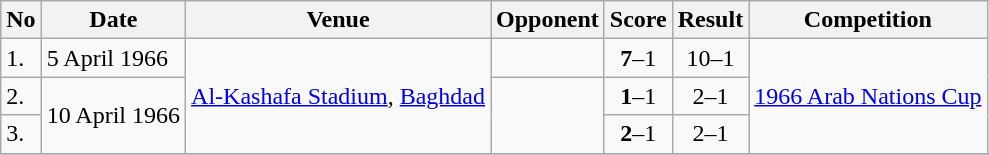<table class="wikitable" style="font-size:100%;">
<tr>
<th>No</th>
<th>Date</th>
<th>Venue</th>
<th>Opponent</th>
<th>Score</th>
<th>Result</th>
<th>Competition</th>
</tr>
<tr>
<td>1.</td>
<td>5 April 1966</td>
<td rowspan="3"><a href='#'>Al-Kashafa Stadium</a>, <a href='#'>Baghdad</a></td>
<td></td>
<td align=center><strong>7</strong>–1</td>
<td align=center>10–1</td>
<td rowspan="3"><a href='#'>1966 Arab Nations Cup</a></td>
</tr>
<tr>
<td>2.</td>
<td rowspan="2">10 April 1966</td>
<td rowspan="2"></td>
<td align=center><strong>1</strong>–1</td>
<td align=center>2–1</td>
</tr>
<tr>
<td>3.</td>
<td align=center><strong>2</strong>–1</td>
<td align=center>2–1</td>
</tr>
<tr>
</tr>
</table>
